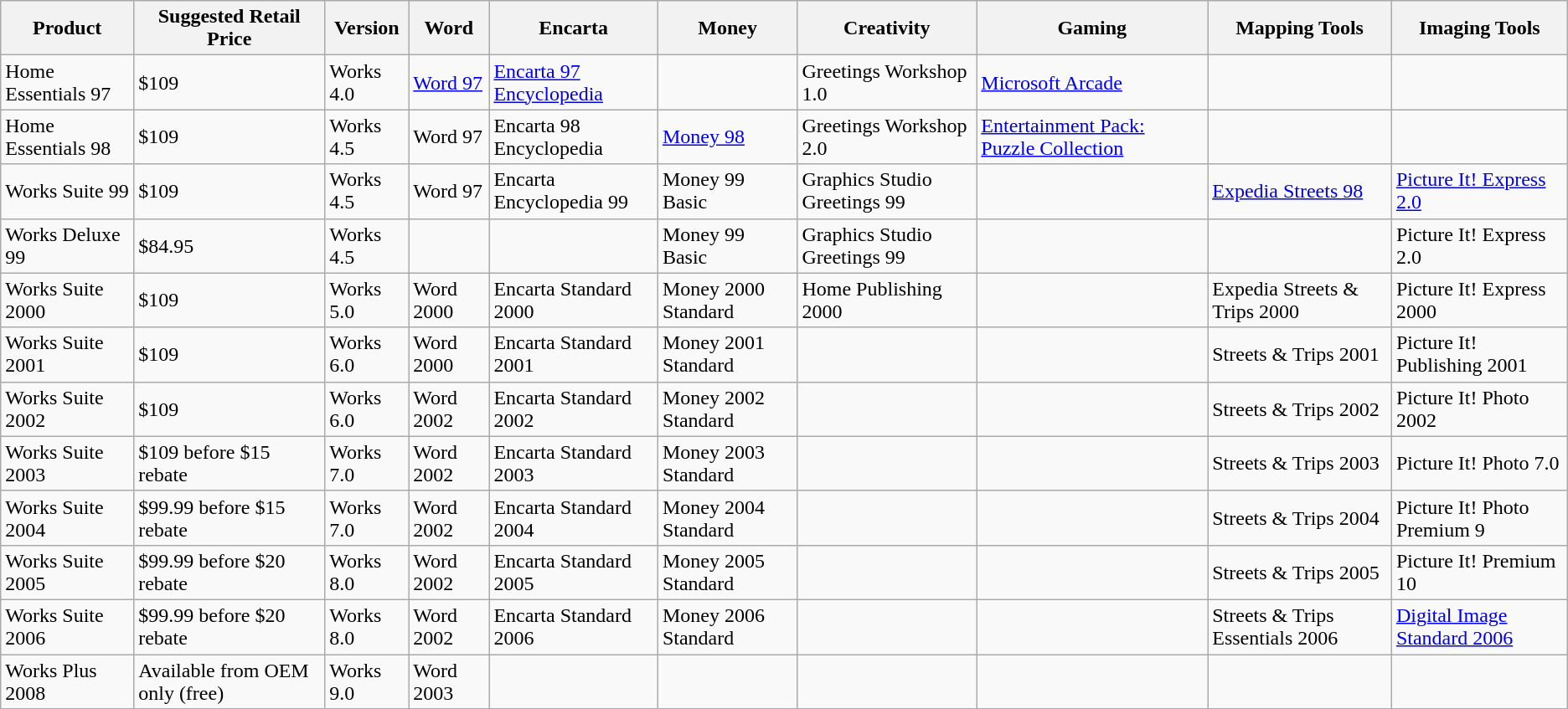<table class="wikitable sortable plainrowheaders">
<tr>
<th>Product</th>
<th>Suggested Retail Price</th>
<th>Version</th>
<th>Word</th>
<th>Encarta</th>
<th>Money</th>
<th>Creativity</th>
<th>Gaming</th>
<th>Mapping Tools</th>
<th>Imaging Tools</th>
</tr>
<tr>
<td>Home Essentials 97</td>
<td>$109</td>
<td>Works 4.0</td>
<td><a href='#'>Word 97</a></td>
<td><a href='#'>Encarta 97 Encyclopedia</a></td>
<td></td>
<td>Greetings Workshop 1.0</td>
<td><a href='#'>Microsoft Arcade</a></td>
<td></td>
<td></td>
</tr>
<tr>
<td>Home Essentials 98</td>
<td>$109</td>
<td>Works 4.5</td>
<td>Word 97</td>
<td>Encarta 98 Encyclopedia</td>
<td><a href='#'>Money 98</a></td>
<td>Greetings Workshop 2.0</td>
<td><a href='#'>Entertainment Pack: Puzzle Collection</a></td>
<td></td>
<td></td>
</tr>
<tr>
<td>Works Suite 99</td>
<td>$109</td>
<td>Works 4.5</td>
<td>Word 97</td>
<td>Encarta Encyclopedia 99</td>
<td>Money 99 Basic</td>
<td>Graphics Studio Greetings 99</td>
<td></td>
<td><a href='#'>Expedia Streets 98</a></td>
<td><a href='#'>Picture It! Express 2.0</a></td>
</tr>
<tr>
<td>Works Deluxe 99</td>
<td>$84.95</td>
<td>Works 4.5</td>
<td></td>
<td></td>
<td>Money 99 Basic</td>
<td>Graphics Studio Greetings 99</td>
<td></td>
<td></td>
<td>Picture It! Express 2.0</td>
</tr>
<tr>
<td>Works Suite 2000</td>
<td>$109</td>
<td>Works 5.0</td>
<td>Word 2000</td>
<td>Encarta Standard 2000</td>
<td>Money 2000 Standard</td>
<td>Home Publishing 2000</td>
<td></td>
<td>Expedia Streets & Trips 2000</td>
<td>Picture It! Express 2000</td>
</tr>
<tr>
<td>Works Suite 2001</td>
<td>$109</td>
<td>Works 6.0</td>
<td>Word 2000</td>
<td>Encarta Standard 2001</td>
<td>Money 2001 Standard</td>
<td></td>
<td></td>
<td>Streets & Trips 2001</td>
<td>Picture It! Publishing 2001</td>
</tr>
<tr>
<td>Works Suite 2002</td>
<td>$109</td>
<td>Works 6.0</td>
<td>Word 2002</td>
<td>Encarta Standard 2002</td>
<td>Money 2002 Standard</td>
<td></td>
<td></td>
<td>Streets & Trips 2002</td>
<td>Picture It! Photo 2002</td>
</tr>
<tr>
<td>Works Suite 2003</td>
<td>$109 before $15 rebate</td>
<td>Works 7.0</td>
<td>Word 2002</td>
<td>Encarta Standard 2003</td>
<td>Money 2003 Standard</td>
<td></td>
<td></td>
<td>Streets & Trips 2003</td>
<td>Picture It! Photo 7.0</td>
</tr>
<tr>
<td>Works Suite 2004</td>
<td>$99.99 before $15 rebate</td>
<td>Works 7.0</td>
<td>Word 2002</td>
<td>Encarta Standard 2004</td>
<td>Money 2004 Standard</td>
<td></td>
<td></td>
<td>Streets & Trips 2004</td>
<td>Picture It! Photo Premium 9</td>
</tr>
<tr>
<td>Works Suite 2005</td>
<td>$99.99 before $20 rebate</td>
<td>Works 8.0</td>
<td>Word 2002</td>
<td>Encarta Standard 2005</td>
<td>Money 2005 Standard</td>
<td></td>
<td></td>
<td>Streets & Trips 2005</td>
<td>Picture It! Premium 10</td>
</tr>
<tr>
<td>Works Suite 2006</td>
<td>$99.99 before $20 rebate</td>
<td>Works 8.0</td>
<td>Word 2002</td>
<td>Encarta Standard 2006</td>
<td>Money 2006 Standard</td>
<td></td>
<td></td>
<td>Streets & Trips Essentials 2006</td>
<td><a href='#'>Digital Image Standard 2006</a></td>
</tr>
<tr>
<td>Works Plus 2008</td>
<td>Available from OEM only (free)</td>
<td>Works 9.0</td>
<td>Word 2003</td>
<td></td>
<td></td>
<td></td>
<td></td>
<td></td>
<td></td>
</tr>
</table>
